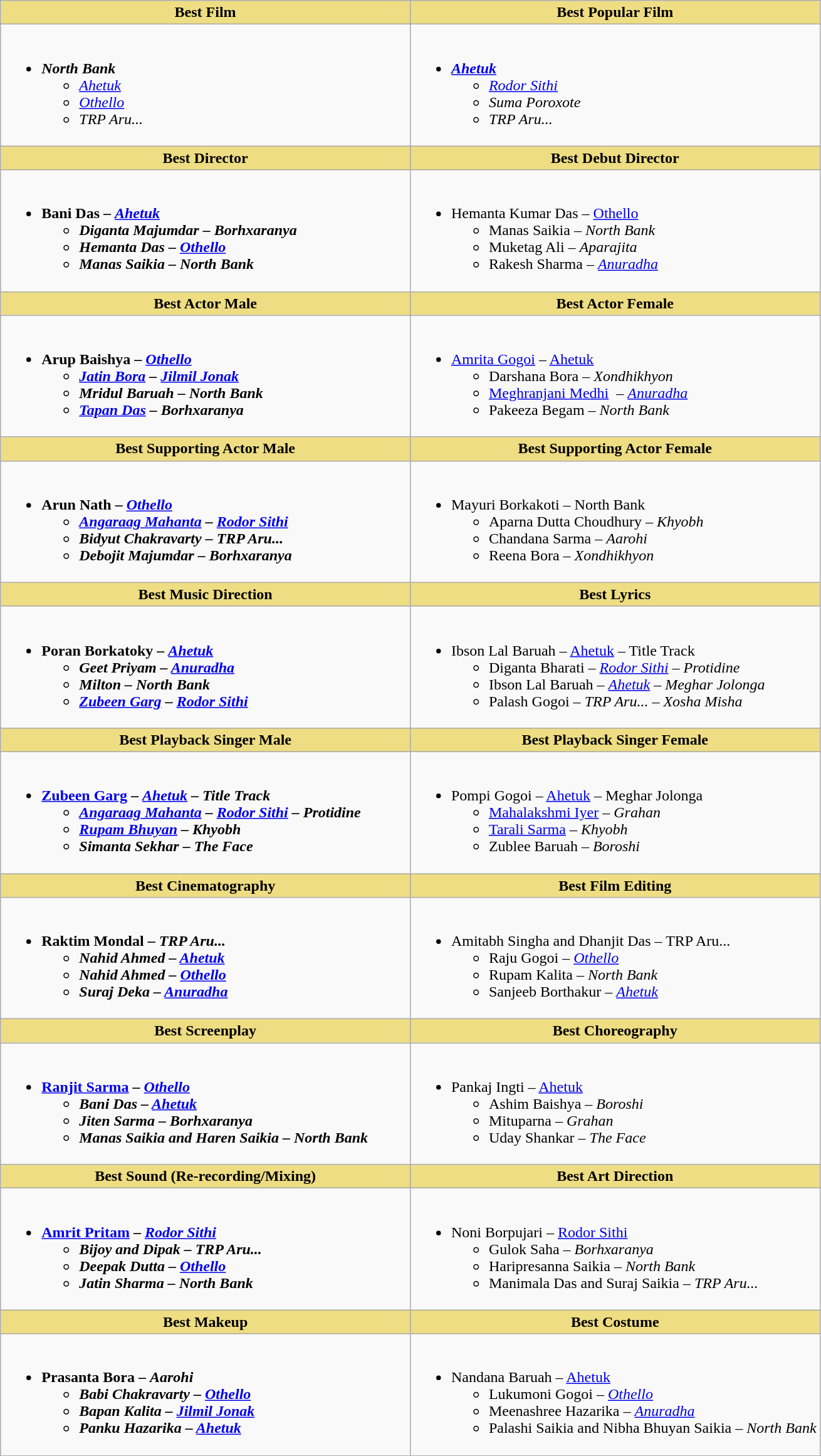<table class=wikitable>
<tr>
<th style="background:#EEDD82; width:50%">Best Film</th>
<th style="background:#EEDD82; width:50%">Best Popular Film</th>
</tr>
<tr>
<td valign="top"><br><ul><li><strong><em>North Bank</em></strong><ul><li><em><a href='#'>Ahetuk</a></em></li><li><em><a href='#'>Othello</a></em></li><li><em>TRP Aru...</em></li></ul></li></ul></td>
<td valign="top"><br><ul><li><strong><em><a href='#'>Ahetuk</a></em></strong><ul><li><em><a href='#'>Rodor Sithi</a></em></li><li><em>Suma Poroxote</em></li><li><em>TRP Aru...</em></li></ul></li></ul></td>
</tr>
<tr>
<th style="background:#EEDD82">Best Director</th>
<th style="background:#EEDD82">Best Debut Director</th>
</tr>
<tr>
<td valign="top"><br><ul><li><strong>Bani Das – <em><a href='#'>Ahetuk</a><strong><em><ul><li>Diganta Majumdar – </em>Borhxaranya<em></li><li>Hemanta Das – </em><a href='#'>Othello</a><em></li><li>Manas Saikia – </em>North Bank<em></li></ul></li></ul></td>
<td valign="top"><br><ul><li></strong>Hemanta Kumar Das – </em><a href='#'>Othello</a></em></strong><ul><li>Manas Saikia – <em>North Bank</em></li><li>Muketag Ali – <em>Aparajita</em></li><li>Rakesh Sharma – <em><a href='#'>Anuradha</a></em></li></ul></li></ul></td>
</tr>
<tr>
<th style="background:#EEDD82">Best Actor Male</th>
<th style="background:#EEDD82">Best Actor Female</th>
</tr>
<tr>
<td valign="top"><br><ul><li><strong>Arup Baishya – <em><a href='#'>Othello</a><strong><em><ul><li><a href='#'>Jatin Bora</a> – </em><a href='#'>Jilmil Jonak</a><em></li><li>Mridul Baruah – </em>North Bank<em></li><li><a href='#'>Tapan Das</a> – </em>Borhxaranya<em></li></ul></li></ul></td>
<td valign="top"><br><ul><li></strong><a href='#'>Amrita Gogoi</a> – </em><a href='#'>Ahetuk</a></em></strong><ul><li>Darshana Bora – <em>Xondhikhyon</em></li><li><a href='#'>Meghranjani Medhi</a>  – <em><a href='#'>Anuradha</a></em></li><li>Pakeeza Begam – <em>North Bank</em></li></ul></li></ul></td>
</tr>
<tr>
<th style="background:#EEDD82">Best Supporting Actor Male</th>
<th style="background:#EEDD82">Best Supporting Actor Female</th>
</tr>
<tr>
<td valign="top"><br><ul><li><strong>Arun Nath – <em><a href='#'>Othello</a><strong><em><ul><li><a href='#'>Angaraag Mahanta</a> – </em><a href='#'>Rodor Sithi</a><em></li><li>Bidyut Chakravarty – </em>TRP Aru...<em></li><li>Debojit Majumdar – </em>Borhxaranya<em></li></ul></li></ul></td>
<td valign="top"><br><ul><li></strong>Mayuri Borkakoti – </em>North Bank</em></strong><ul><li>Aparna Dutta Choudhury – <em>Khyobh</em></li><li>Chandana Sarma – <em>Aarohi</em></li><li>Reena Bora – <em>Xondhikhyon</em></li></ul></li></ul></td>
</tr>
<tr>
<th style="background:#EEDD82">Best Music Direction</th>
<th style="background:#EEDD82">Best Lyrics</th>
</tr>
<tr>
<td valign="top"><br><ul><li><strong>Poran Borkatoky – <em><a href='#'>Ahetuk</a><strong><em><ul><li>Geet Priyam – </em><a href='#'>Anuradha</a><em></li><li>Milton – </em>North Bank<em></li><li><a href='#'>Zubeen Garg</a> – </em><a href='#'>Rodor Sithi</a><em></li></ul></li></ul></td>
<td valign="top"><br><ul><li></strong>Ibson Lal Baruah – </em><a href='#'>Ahetuk</a> – Title Track</em></strong><ul><li>Diganta Bharati – <em><a href='#'>Rodor Sithi</a> – Protidine</em></li><li>Ibson Lal Baruah – <em><a href='#'>Ahetuk</a> – Meghar Jolonga</em></li><li>Palash Gogoi – <em>TRP Aru... – Xosha Misha</em></li></ul></li></ul></td>
</tr>
<tr>
<th style="background:#EEDD82">Best Playback Singer Male</th>
<th style="background:#EEDD82">Best Playback Singer Female</th>
</tr>
<tr>
<td valign="top"><br><ul><li><strong><a href='#'>Zubeen Garg</a> – <em><a href='#'>Ahetuk</a> – Title Track<strong><em><ul><li><a href='#'>Angaraag Mahanta</a> – </em><a href='#'>Rodor Sithi</a> – Protidine<em></li><li><a href='#'>Rupam Bhuyan</a> – </em>Khyobh<em></li><li>Simanta Sekhar – </em>The Face<em></li></ul></li></ul></td>
<td valign="top"><br><ul><li></strong>Pompi Gogoi – </em><a href='#'>Ahetuk</a> – Meghar Jolonga</em></strong><ul><li><a href='#'>Mahalakshmi Iyer</a> – <em>Grahan</em></li><li><a href='#'>Tarali Sarma</a> – <em>Khyobh</em></li><li>Zublee Baruah – <em>Boroshi</em></li></ul></li></ul></td>
</tr>
<tr>
<th style="background:#EEDD82">Best Cinematography</th>
<th style="background:#EEDD82">Best Film Editing</th>
</tr>
<tr>
<td valign="top"><br><ul><li><strong>Raktim Mondal – <em>TRP Aru...<strong><em><ul><li>Nahid Ahmed – </em><a href='#'>Ahetuk</a><em></li><li>Nahid Ahmed – </em><a href='#'>Othello</a><em></li><li>Suraj Deka – </em><a href='#'>Anuradha</a><em></li></ul></li></ul></td>
<td valign="top"><br><ul><li></strong>Amitabh Singha and Dhanjit Das – </em>TRP Aru...</em></strong><ul><li>Raju Gogoi – <em><a href='#'>Othello</a></em></li><li>Rupam Kalita – <em>North Bank</em></li><li>Sanjeeb Borthakur – <em><a href='#'>Ahetuk</a></em></li></ul></li></ul></td>
</tr>
<tr>
<th style="background:#EEDD82">Best Screenplay</th>
<th style="background:#EEDD82">Best Choreography</th>
</tr>
<tr>
<td valign="top"><br><ul><li><strong><a href='#'>Ranjit Sarma</a> – <em><a href='#'>Othello</a><strong><em><ul><li>Bani Das – </em><a href='#'>Ahetuk</a><em></li><li>Jiten Sarma – </em>Borhxaranya<em></li><li>Manas Saikia and Haren Saikia – </em>North Bank<em></li></ul></li></ul></td>
<td valign="top"><br><ul><li></strong>Pankaj Ingti – </em><a href='#'>Ahetuk</a></em></strong><ul><li>Ashim Baishya – <em>Boroshi</em></li><li>Mituparna – <em>Grahan</em></li><li>Uday Shankar – <em>The Face</em></li></ul></li></ul></td>
</tr>
<tr>
<th style="background:#EEDD82">Best Sound (Re-recording/Mixing)</th>
<th style="background:#EEDD82">Best Art Direction</th>
</tr>
<tr>
<td valign="top"><br><ul><li><strong><a href='#'>Amrit Pritam</a> – <em><a href='#'>Rodor Sithi</a><strong><em><ul><li>Bijoy and Dipak – </em>TRP Aru...<em></li><li>Deepak Dutta – </em><a href='#'>Othello</a><em></li><li>Jatin Sharma – </em>North Bank<em></li></ul></li></ul></td>
<td valign="top"><br><ul><li></strong>Noni Borpujari – </em><a href='#'>Rodor Sithi</a></em></strong><ul><li>Gulok Saha – <em>Borhxaranya</em></li><li>Haripresanna Saikia – <em>North Bank</em></li><li>Manimala Das and Suraj Saikia – <em>TRP Aru...</em></li></ul></li></ul></td>
</tr>
<tr>
<th style="background:#EEDD82">Best Makeup</th>
<th style="background:#EEDD82">Best Costume</th>
</tr>
<tr>
<td valign="top"><br><ul><li><strong>Prasanta Bora – <em>Aarohi<strong><em><ul><li>Babi Chakravarty – </em><a href='#'>Othello</a><em></li><li>Bapan Kalita – </em><a href='#'>Jilmil Jonak</a><em></li><li>Panku Hazarika – </em><a href='#'>Ahetuk</a><em></li></ul></li></ul></td>
<td valign="top"><br><ul><li></strong>Nandana Baruah – </em><a href='#'>Ahetuk</a></em></strong><ul><li>Lukumoni Gogoi – <em><a href='#'>Othello</a></em></li><li>Meenashree Hazarika – <em><a href='#'>Anuradha</a></em></li><li>Palashi Saikia and Nibha Bhuyan Saikia – <em>North Bank</em></li></ul></li></ul></td>
</tr>
</table>
